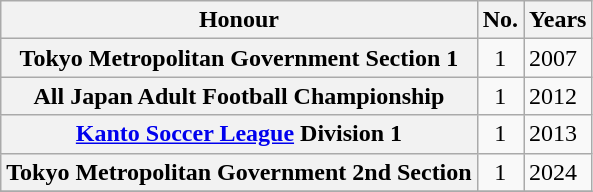<table class="wikitable plainrowheaders">
<tr>
<th scope=col>Honour</th>
<th scope=col>No.</th>
<th scope=col>Years</th>
</tr>
<tr>
<th scope=row>Tokyo Metropolitan Government Section 1</th>
<td align="center">1</td>
<td>2007</td>
</tr>
<tr>
<th scope=row>All Japan Adult Football Championship</th>
<td align="center">1</td>
<td>2012</td>
</tr>
<tr>
<th scope=row><a href='#'>Kanto Soccer League</a> Division 1</th>
<td align="center">1</td>
<td>2013</td>
</tr>
<tr>
<th scope=row>Tokyo Metropolitan Government 2nd Section</th>
<td align="center">1</td>
<td>2024</td>
</tr>
<tr>
</tr>
</table>
